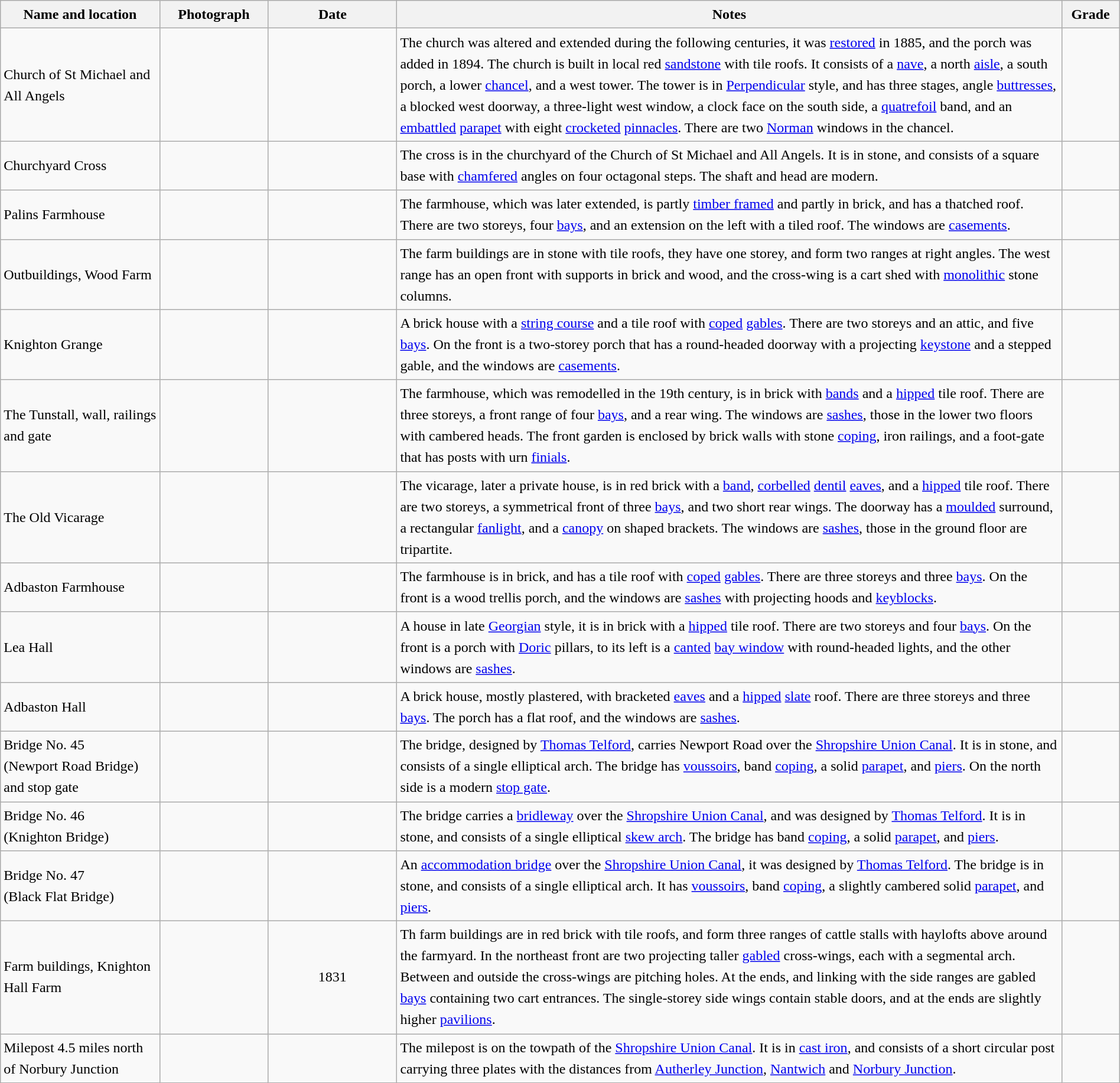<table class="wikitable sortable plainrowheaders" style="width:100%; border:0; text-align:left; line-height:150%;">
<tr>
<th scope="col"  style="width:150px">Name and location</th>
<th scope="col"  style="width:100px" class="unsortable">Photograph</th>
<th scope="col"  style="width:120px">Date</th>
<th scope="col"  style="width:650px" class="unsortable">Notes</th>
<th scope="col"  style="width:50px">Grade</th>
</tr>
<tr>
<td>Church of St Michael and All Angels<br><small></small></td>
<td></td>
<td align="center"></td>
<td>The church was altered and extended during the following centuries, it was <a href='#'>restored</a> in 1885, and the porch was added in 1894.  The church is built in local red <a href='#'>sandstone</a> with tile roofs.  It consists of a <a href='#'>nave</a>, a north <a href='#'>aisle</a>, a south porch, a lower <a href='#'>chancel</a>, and a west tower.  The tower is in <a href='#'>Perpendicular</a> style, and has three stages, angle <a href='#'>buttresses</a>, a blocked west doorway, a three-light west window, a clock face on the south side, a <a href='#'>quatrefoil</a> band, and an <a href='#'>embattled</a> <a href='#'>parapet</a> with eight <a href='#'>crocketed</a> <a href='#'>pinnacles</a>.  There are two <a href='#'>Norman</a> windows in the chancel.</td>
<td align="center" ></td>
</tr>
<tr>
<td>Churchyard Cross<br><small></small></td>
<td></td>
<td align="center"></td>
<td>The cross is in the churchyard of the Church of St Michael and All Angels.  It is in stone, and consists of a square base with <a href='#'>chamfered</a> angles on four octagonal steps.  The shaft and head are modern.</td>
<td align="center" ></td>
</tr>
<tr>
<td>Palins Farmhouse<br><small></small></td>
<td></td>
<td align="center"></td>
<td>The farmhouse, which was later extended, is partly <a href='#'>timber framed</a> and partly in brick, and has a thatched roof.  There are two storeys, four <a href='#'>bays</a>, and an extension on the left with a tiled roof.  The windows are <a href='#'>casements</a>.</td>
<td align="center" ></td>
</tr>
<tr>
<td>Outbuildings, Wood Farm<br><small></small></td>
<td></td>
<td align="center"></td>
<td>The farm buildings are in stone with tile roofs, they have one storey, and form two ranges at right angles.  The west range has an open front with supports in brick and wood, and the cross-wing is a cart shed with <a href='#'>monolithic</a> stone columns.</td>
<td align="center" ></td>
</tr>
<tr>
<td>Knighton Grange<br><small></small></td>
<td></td>
<td align="center"></td>
<td>A brick house with a <a href='#'>string course</a> and a tile roof with <a href='#'>coped</a> <a href='#'>gables</a>.  There are two storeys and an attic, and five <a href='#'>bays</a>.  On the front is a two-storey porch that has a round-headed doorway with a projecting <a href='#'>keystone</a> and a stepped gable, and the windows are <a href='#'>casements</a>.</td>
<td align="center" ></td>
</tr>
<tr>
<td>The Tunstall, wall, railings and gate<br><small></small></td>
<td></td>
<td align="center"></td>
<td>The farmhouse, which was remodelled in the 19th century, is in brick with <a href='#'>bands</a> and a <a href='#'>hipped</a> tile roof.  There are three storeys, a front range of four <a href='#'>bays</a>, and a rear wing.  The windows are <a href='#'>sashes</a>, those in the lower two floors with cambered heads.  The front garden is enclosed by brick walls with stone <a href='#'>coping</a>, iron railings, and a foot-gate that has posts with urn <a href='#'>finials</a>.</td>
<td align="center" ></td>
</tr>
<tr>
<td>The Old Vicarage<br><small></small></td>
<td></td>
<td align="center"></td>
<td>The vicarage, later a private house, is in red brick with a <a href='#'>band</a>, <a href='#'>corbelled</a> <a href='#'>dentil</a> <a href='#'>eaves</a>, and a <a href='#'>hipped</a> tile roof.  There are two storeys, a symmetrical front of three <a href='#'>bays</a>, and two short rear wings.  The doorway has a <a href='#'>moulded</a> surround, a rectangular <a href='#'>fanlight</a>, and a <a href='#'>canopy</a> on shaped brackets.  The windows are <a href='#'>sashes</a>, those in the ground floor are tripartite.</td>
<td align="center" ></td>
</tr>
<tr>
<td>Adbaston Farmhouse<br><small></small></td>
<td></td>
<td align="center"></td>
<td>The farmhouse is in brick, and has a tile roof with <a href='#'>coped</a> <a href='#'>gables</a>.  There are three storeys and three <a href='#'>bays</a>.  On the front is a wood trellis porch, and the windows are <a href='#'>sashes</a> with projecting hoods and <a href='#'>keyblocks</a>.</td>
<td align="center" ></td>
</tr>
<tr>
<td>Lea Hall<br><small></small></td>
<td></td>
<td align="center"></td>
<td>A house in late <a href='#'>Georgian</a> style, it is in brick with a <a href='#'>hipped</a> tile roof.  There are two storeys and four <a href='#'>bays</a>.  On the front is a porch with <a href='#'>Doric</a> pillars, to its left is a <a href='#'>canted</a> <a href='#'>bay window</a> with round-headed lights, and the other windows are <a href='#'>sashes</a>.</td>
<td align="center" ></td>
</tr>
<tr>
<td>Adbaston Hall<br><small></small></td>
<td></td>
<td align="center"></td>
<td>A brick house, mostly plastered, with bracketed <a href='#'>eaves</a> and a <a href='#'>hipped</a> <a href='#'>slate</a> roof.  There are three storeys and three <a href='#'>bays</a>.  The porch has a flat roof, and the windows are <a href='#'>sashes</a>.</td>
<td align="center" ></td>
</tr>
<tr>
<td>Bridge No. 45<br>(Newport Road Bridge) and stop gate<br><small></small></td>
<td></td>
<td align="center"></td>
<td>The bridge, designed by <a href='#'>Thomas Telford</a>, carries Newport Road over the <a href='#'>Shropshire Union Canal</a>.   It is in stone, and consists of a single elliptical arch. The bridge has <a href='#'>voussoirs</a>, band <a href='#'>coping</a>, a solid <a href='#'>parapet</a>, and <a href='#'>piers</a>.  On the north side is a modern <a href='#'>stop gate</a>.</td>
<td align="center" ></td>
</tr>
<tr>
<td>Bridge No. 46<br>(Knighton Bridge)<br><small></small></td>
<td></td>
<td align="center"></td>
<td>The bridge carries a <a href='#'>bridleway</a> over the <a href='#'>Shropshire Union Canal</a>, and was designed by <a href='#'>Thomas Telford</a>.  It is in stone, and consists of a single elliptical <a href='#'>skew arch</a>.  The bridge has band <a href='#'>coping</a>, a solid <a href='#'>parapet</a>, and <a href='#'>piers</a>.</td>
<td align="center" ></td>
</tr>
<tr>
<td>Bridge No. 47<br>(Black Flat Bridge)<br><small></small></td>
<td></td>
<td align="center"></td>
<td>An <a href='#'>accommodation bridge</a> over the <a href='#'>Shropshire Union Canal</a>, it was designed by <a href='#'>Thomas Telford</a>.  The bridge is in stone, and consists of a single elliptical arch.  It has <a href='#'>voussoirs</a>, band <a href='#'>coping</a>, a slightly cambered solid <a href='#'>parapet</a>, and <a href='#'>piers</a>.</td>
<td align="center" ></td>
</tr>
<tr>
<td>Farm buildings, Knighton Hall Farm<br><small></small></td>
<td></td>
<td align="center">1831</td>
<td>Th farm buildings are in red brick with tile roofs, and form three ranges of cattle stalls with haylofts above around the farmyard.  In the northeast front are two projecting taller <a href='#'>gabled</a> cross-wings, each with a segmental arch.  Between and outside the cross-wings are pitching holes.  At the ends, and linking with the side ranges are gabled <a href='#'>bays</a> containing two cart entrances.  The single-storey side wings contain stable doors, and at the ends are slightly higher <a href='#'>pavilions</a>.</td>
<td align="center" ></td>
</tr>
<tr>
<td>Milepost 4.5 miles north of Norbury Junction<br><small></small></td>
<td></td>
<td align="center"></td>
<td>The milepost is on the towpath of the <a href='#'>Shropshire Union Canal</a>.  It is in <a href='#'>cast iron</a>, and consists of a short circular post carrying three plates with the distances from <a href='#'>Autherley Junction</a>, <a href='#'>Nantwich</a> and <a href='#'>Norbury Junction</a>.</td>
<td align="center" ></td>
</tr>
<tr>
</tr>
</table>
